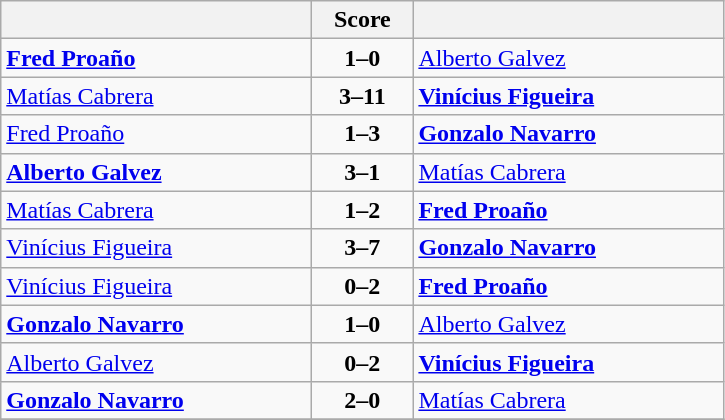<table class="wikitable" style="text-align: center; font-size:100% ">
<tr>
<th align="right" width="200"></th>
<th width="60">Score</th>
<th align="left" width="200"></th>
</tr>
<tr>
<td align=left><strong> <a href='#'>Fred Proaño</a></strong></td>
<td align=center><strong>1–0</strong></td>
<td align=left> <a href='#'>Alberto Galvez</a></td>
</tr>
<tr>
<td align=left> <a href='#'>Matías Cabrera</a></td>
<td align=center><strong>3–11</strong></td>
<td align=left><strong> <a href='#'>Vinícius Figueira</a></strong></td>
</tr>
<tr>
<td align=left> <a href='#'>Fred Proaño</a></td>
<td align=center><strong>1–3</strong></td>
<td align=left><strong> <a href='#'>Gonzalo Navarro</a></strong></td>
</tr>
<tr>
<td align=left><strong> <a href='#'>Alberto Galvez</a></strong></td>
<td align=center><strong>3–1</strong></td>
<td align=left> <a href='#'>Matías Cabrera</a></td>
</tr>
<tr>
<td align=left> <a href='#'>Matías Cabrera</a></td>
<td align=center><strong>1–2</strong></td>
<td align=left><strong> <a href='#'>Fred Proaño</a></strong></td>
</tr>
<tr>
<td align=left> <a href='#'>Vinícius Figueira</a></td>
<td align=center><strong>3–7</strong></td>
<td align=left><strong> <a href='#'>Gonzalo Navarro</a></strong></td>
</tr>
<tr>
<td align=left> <a href='#'>Vinícius Figueira</a></td>
<td align=center><strong>0–2</strong></td>
<td align=left><strong> <a href='#'>Fred Proaño</a></strong></td>
</tr>
<tr>
<td align=left><strong> <a href='#'>Gonzalo Navarro</a></strong></td>
<td align=center><strong>1–0</strong></td>
<td align=left> <a href='#'>Alberto Galvez</a></td>
</tr>
<tr>
<td align=left> <a href='#'>Alberto Galvez</a></td>
<td align=center><strong>0–2</strong></td>
<td align=left><strong> <a href='#'>Vinícius Figueira</a></strong></td>
</tr>
<tr>
<td align=left><strong> <a href='#'>Gonzalo Navarro</a></strong></td>
<td align=center><strong>2–0</strong></td>
<td align=left> <a href='#'>Matías Cabrera</a></td>
</tr>
<tr>
</tr>
</table>
